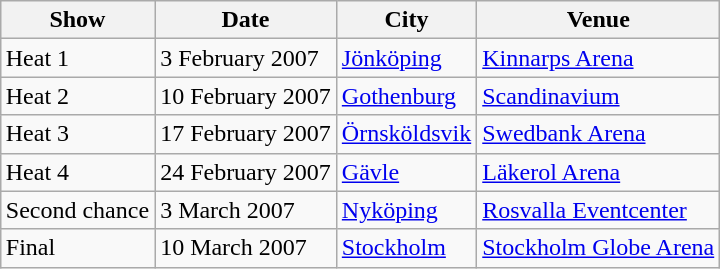<table class="wikitable" style="margin: 1em auto 1em auto;">
<tr>
<th>Show</th>
<th>Date</th>
<th>City</th>
<th>Venue</th>
</tr>
<tr>
<td>Heat 1</td>
<td>3 February 2007</td>
<td><a href='#'>Jönköping</a></td>
<td><a href='#'>Kinnarps Arena</a></td>
</tr>
<tr>
<td>Heat 2</td>
<td>10 February 2007</td>
<td><a href='#'>Gothenburg</a></td>
<td><a href='#'>Scandinavium</a></td>
</tr>
<tr>
<td>Heat 3</td>
<td>17 February 2007</td>
<td><a href='#'>Örnsköldsvik</a></td>
<td><a href='#'>Swedbank Arena</a></td>
</tr>
<tr>
<td>Heat 4</td>
<td>24 February 2007</td>
<td><a href='#'>Gävle</a></td>
<td><a href='#'>Läkerol Arena</a></td>
</tr>
<tr>
<td>Second chance</td>
<td>3 March 2007</td>
<td><a href='#'>Nyköping</a></td>
<td><a href='#'>Rosvalla Eventcenter</a></td>
</tr>
<tr>
<td>Final</td>
<td>10 March 2007</td>
<td><a href='#'>Stockholm</a></td>
<td><a href='#'>Stockholm Globe Arena</a></td>
</tr>
</table>
